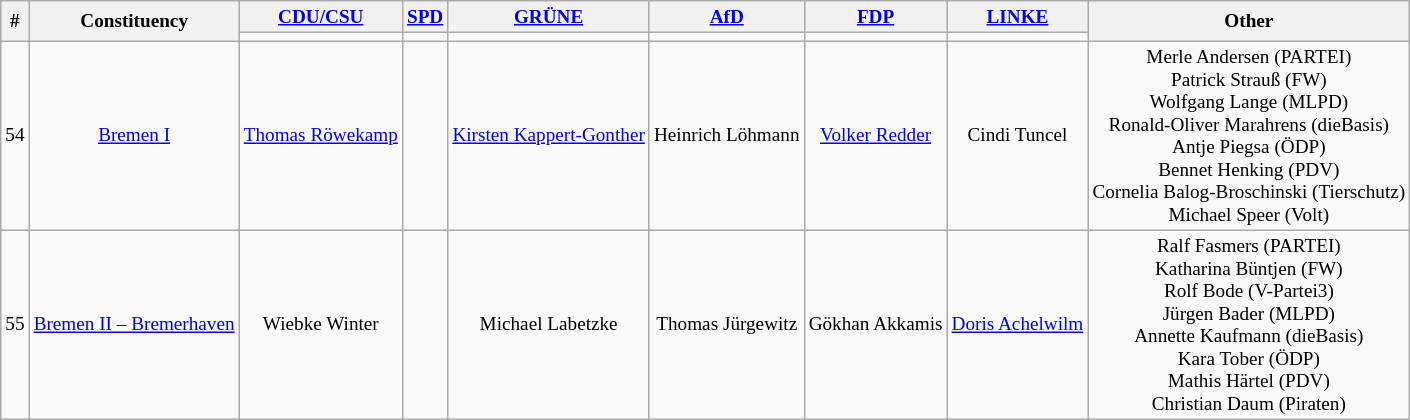<table class=wikitable style="text-align:center; font-size:80%">
<tr>
<th rowspan=2>#</th>
<th rowspan=2>Constituency</th>
<th><a href='#'>CDU/CSU</a></th>
<th><a href='#'>SPD</a></th>
<th><a href='#'>GRÜNE</a></th>
<th><a href='#'>AfD</a></th>
<th><a href='#'>FDP</a></th>
<th><a href='#'>LINKE</a></th>
<th rowspan=2>Other</th>
</tr>
<tr>
<td bgcolor=></td>
<td bgcolor=></td>
<td bgcolor=></td>
<td bgcolor=></td>
<td bgcolor=></td>
<td bgcolor=></td>
</tr>
<tr>
<td>54</td>
<td><a href='#'>Bremen I</a></td>
<td><a href='#'>Thomas Röwekamp</a></td>
<td></td>
<td><a href='#'>Kirsten Kappert-Gonther</a></td>
<td>Heinrich Löhmann</td>
<td><a href='#'>Volker Redder</a></td>
<td>Cindi Tuncel</td>
<td>Merle Andersen (PARTEI)<br>Patrick Strauß (FW)<br>Wolfgang Lange (MLPD)<br>Ronald-Oliver Marahrens (dieBasis)<br>Antje Piegsa (ÖDP)<br>Bennet Henking (PDV)<br>Cornelia Balog-Broschinski (Tierschutz)<br>Michael Speer (Volt)</td>
</tr>
<tr>
<td>55</td>
<td><a href='#'>Bremen II – Bremerhaven</a></td>
<td>Wiebke Winter</td>
<td></td>
<td>Michael Labetzke</td>
<td>Thomas Jürgewitz</td>
<td>Gökhan Akkamis</td>
<td><a href='#'>Doris Achelwilm</a></td>
<td>Ralf Fasmers (PARTEI)<br>Katharina Büntjen (FW)<br>Rolf Bode (V-Partei3)<br>Jürgen Bader (MLPD)<br>Annette Kaufmann (dieBasis)<br>Kara Tober (ÖDP)<br>Mathis Härtel (PDV)<br>Christian Daum (Piraten)</td>
</tr>
</table>
